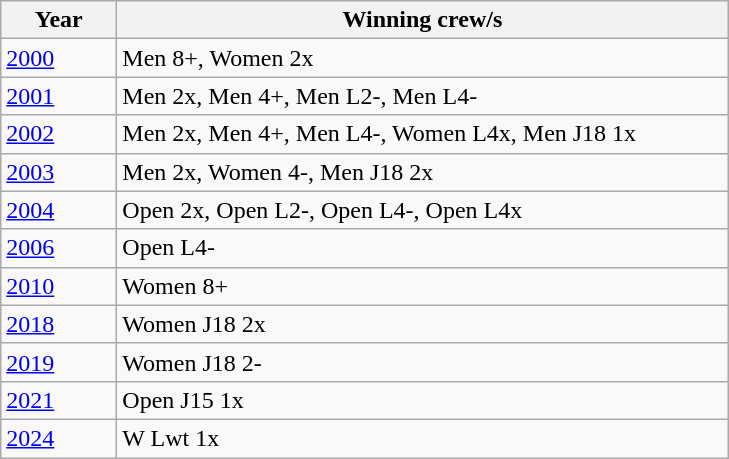<table class="wikitable">
<tr>
<th width=70>Year</th>
<th width=400>Winning crew/s</th>
</tr>
<tr>
<td><a href='#'>2000</a></td>
<td>Men 8+, Women 2x</td>
</tr>
<tr>
<td><a href='#'>2001</a></td>
<td>Men 2x, Men 4+, Men L2-, Men L4-</td>
</tr>
<tr>
<td><a href='#'>2002</a></td>
<td>Men 2x, Men 4+, Men L4-, Women L4x, Men J18 1x</td>
</tr>
<tr>
<td><a href='#'>2003</a></td>
<td>Men 2x, Women 4-, Men J18 2x</td>
</tr>
<tr>
<td><a href='#'>2004</a></td>
<td>Open 2x, Open L2-, Open L4-, Open L4x</td>
</tr>
<tr>
<td><a href='#'>2006</a></td>
<td>Open L4-</td>
</tr>
<tr>
<td><a href='#'>2010</a></td>
<td>Women 8+</td>
</tr>
<tr>
<td><a href='#'>2018</a></td>
<td>Women J18 2x </td>
</tr>
<tr>
<td><a href='#'>2019</a></td>
<td>Women J18 2- </td>
</tr>
<tr>
<td><a href='#'>2021</a></td>
<td>Open J15 1x </td>
</tr>
<tr>
<td><a href='#'>2024</a></td>
<td>W Lwt 1x</td>
</tr>
</table>
